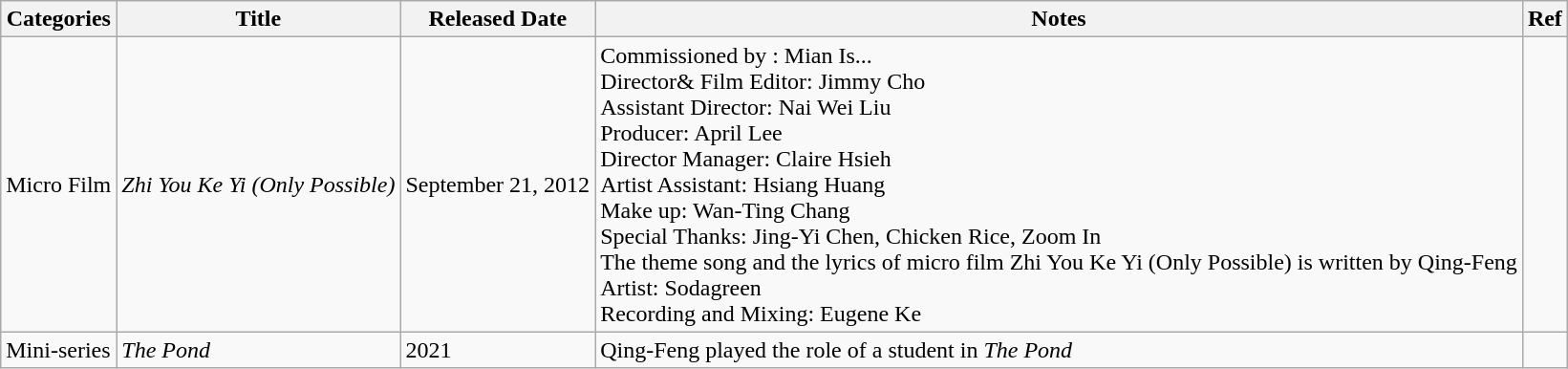<table class="wikitable sortable">
<tr>
<th scope="col">Categories</th>
<th scope="col">Title</th>
<th class="unsortable" scope="col">Released Date</th>
<th>Notes</th>
<th>Ref</th>
</tr>
<tr>
<td>Micro Film</td>
<td><em>Zhi You Ke Yi (Only Possible)</em></td>
<td>September 21, 2012</td>
<td>Commissioned by : Mian Is...<br>Director& Film Editor: Jimmy Cho<br>Assistant Director: Nai Wei Liu<br>Producer: April Lee<br>Director Manager: Claire Hsieh<br>Artist Assistant: Hsiang Huang<br>Make up: Wan-Ting Chang<br>Special Thanks: Jing-Yi Chen, Chicken Rice, Zoom In<br>The theme song and the lyrics of micro film Zhi You Ke Yi (Only Possible) is written by Qing-Feng<br>Artist: Sodagreen<br>Recording and Mixing: Eugene Ke</td>
<td></td>
</tr>
<tr>
<td>Mini-series</td>
<td><em>The Pond</em></td>
<td>2021</td>
<td>Qing-Feng played the role of a student in <em>The Pond</em></td>
<td></td>
</tr>
</table>
